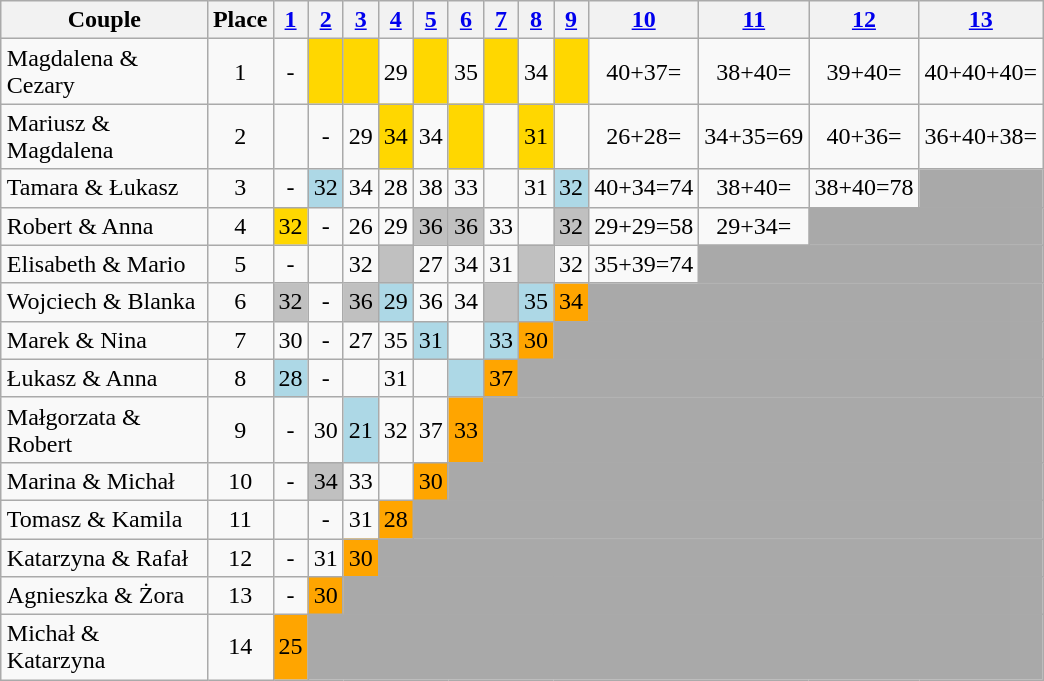<table class="wikitable sortable" style="margin:auto;text-align:center;">
<tr>
<th width="130">Couple</th>
<th>Place</th>
<th><a href='#'>1</a></th>
<th><a href='#'>2</a></th>
<th><a href='#'>3</a></th>
<th><a href='#'>4</a></th>
<th><a href='#'>5</a></th>
<th><a href='#'>6</a></th>
<th><a href='#'>7</a></th>
<th><a href='#'>8</a></th>
<th><a href='#'>9</a></th>
<th><a href='#'>10</a></th>
<th><a href='#'>11</a></th>
<th><a href='#'>12</a></th>
<th><a href='#'>13</a></th>
</tr>
<tr>
<td style="text-align:left;">Magdalena & Cezary</td>
<td>1</td>
<td>-</td>
<td bgcolor="gold"></td>
<td bgcolor="gold"></td>
<td>29</td>
<td bgcolor="gold"></td>
<td>35</td>
<td bgcolor="gold"></td>
<td>34</td>
<td bgcolor="gold"></td>
<td>40+37=</td>
<td>38+40=</td>
<td>39+40=</td>
<td>40+40+40=</td>
</tr>
<tr>
<td style="text-align:left;">Mariusz & Magdalena</td>
<td>2</td>
<td></td>
<td>-</td>
<td>29</td>
<td bgcolor="gold">34</td>
<td>34</td>
<td bgcolor="gold"></td>
<td></td>
<td bgcolor="gold">31</td>
<td></td>
<td>26+28=</td>
<td>34+35=69</td>
<td>40+36=</td>
<td>36+40+38=</td>
</tr>
<tr>
<td style="text-align:left;">Tamara & Łukasz</td>
<td>3</td>
<td>-</td>
<td style="background:lightblue;">32</td>
<td>34</td>
<td>28</td>
<td>38</td>
<td>33</td>
<td></td>
<td>31</td>
<td style="background:lightblue;">32</td>
<td>40+34=74</td>
<td>38+40=</td>
<td>38+40=78</td>
<td style="background:darkgray;"></td>
</tr>
<tr>
<td style="text-align:left;">Robert & Anna</td>
<td>4</td>
<td bgcolor="gold">32</td>
<td>-</td>
<td>26</td>
<td>29</td>
<td bgcolor="silver">36</td>
<td bgcolor="silver">36</td>
<td>33</td>
<td></td>
<td bgcolor="silver">32</td>
<td> 29+29=58</td>
<td>29+34=</td>
<td style="background:darkgray;" colspan="2"></td>
</tr>
<tr>
<td style="text-align:left;">Elisabeth & Mario</td>
<td>5</td>
<td>-</td>
<td></td>
<td>32</td>
<td bgcolor="silver"></td>
<td>27</td>
<td>34</td>
<td>31</td>
<td bgcolor="silver"></td>
<td>32</td>
<td>35+39=74</td>
<td style="background:darkgray;" colspan="3"></td>
</tr>
<tr>
<td style="text-align:left;">Wojciech & Blanka</td>
<td>6</td>
<td bgcolor="silver">32</td>
<td>-</td>
<td bgcolor="silver">36</td>
<td style="background:lightblue;">29</td>
<td>36</td>
<td>34</td>
<td bgcolor="silver"></td>
<td style="background:lightblue;">35</td>
<td style="background:orange;">34</td>
<td style="background:darkgray;" colspan="4"></td>
</tr>
<tr>
<td style="text-align:left;">Marek & Nina</td>
<td>7</td>
<td>30</td>
<td>-</td>
<td>27</td>
<td>35</td>
<td style="background:lightblue;">31</td>
<td></td>
<td style="background:lightblue;">33</td>
<td style="background:orange;">30</td>
<td style="background:darkgray;" colspan="6"></td>
</tr>
<tr>
<td style="text-align:left;">Łukasz & Anna</td>
<td>8</td>
<td style="background:lightblue;">28</td>
<td>-</td>
<td></td>
<td>31</td>
<td></td>
<td style="background:lightblue;"></td>
<td style="background:orange;">37</td>
<td style="background:darkgray;" colspan="7"></td>
</tr>
<tr>
<td style="text-align:left;">Małgorzata & Robert</td>
<td>9</td>
<td>-</td>
<td>30</td>
<td style="background:lightblue;">21</td>
<td>32</td>
<td>37</td>
<td style="background:orange;">33</td>
<td style="background:darkgray;" colspan="8"></td>
</tr>
<tr>
<td style="text-align:left;">Marina & Michał</td>
<td>10</td>
<td>-</td>
<td bgcolor="silver">34</td>
<td>33</td>
<td></td>
<td style="background:orange;">30</td>
<td style="background:darkgray;" colspan="9"></td>
</tr>
<tr>
<td style="text-align:left;">Tomasz & Kamila</td>
<td>11</td>
<td></td>
<td>-</td>
<td>31</td>
<td style="background:orange;">28</td>
<td style="background:darkgray;" colspan="10"></td>
</tr>
<tr>
<td style="text-align:left;">Katarzyna & Rafał</td>
<td>12</td>
<td>-</td>
<td>31</td>
<td style="background:orange;">30</td>
<td style="background:darkgray;" colspan="11"></td>
</tr>
<tr>
<td style="text-align:left;">Agnieszka & Żora</td>
<td>13</td>
<td>-</td>
<td style="background:orange;">30</td>
<td style="background:darkgray;" colspan="12"></td>
</tr>
<tr>
<td style="text-align:left;">Michał & Katarzyna</td>
<td>14</td>
<td style="background:orange;">25</td>
<td style="background:darkgray;" colspan="13"></td>
</tr>
</table>
